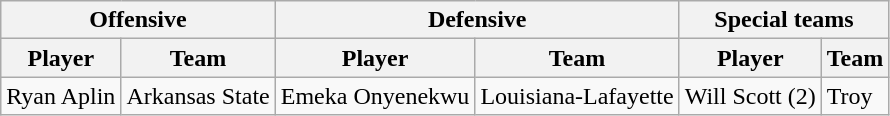<table class="wikitable">
<tr>
<th colspan="2">Offensive</th>
<th colspan="2">Defensive</th>
<th colspan="2">Special teams</th>
</tr>
<tr>
<th>Player</th>
<th>Team</th>
<th>Player</th>
<th>Team</th>
<th>Player</th>
<th>Team</th>
</tr>
<tr>
<td>Ryan Aplin</td>
<td>Arkansas State</td>
<td>Emeka Onyenekwu</td>
<td>Louisiana-Lafayette</td>
<td>Will Scott (2)</td>
<td>Troy</td>
</tr>
</table>
